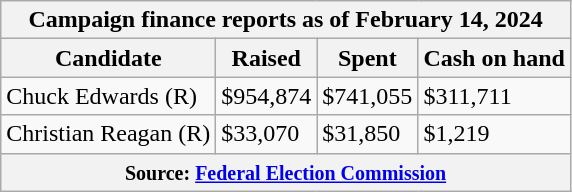<table class="wikitable sortable">
<tr>
<th colspan=4>Campaign finance reports as of February 14, 2024</th>
</tr>
<tr style="text-align:center;">
<th>Candidate</th>
<th>Raised</th>
<th>Spent</th>
<th>Cash on hand</th>
</tr>
<tr>
<td>Chuck Edwards (R)</td>
<td>$954,874</td>
<td>$741,055</td>
<td>$311,711</td>
</tr>
<tr>
<td>Christian Reagan (R)</td>
<td>$33,070</td>
<td>$31,850</td>
<td>$1,219</td>
</tr>
<tr>
<th colspan="4"><small>Source: <a href='#'>Federal Election Commission</a></small></th>
</tr>
</table>
